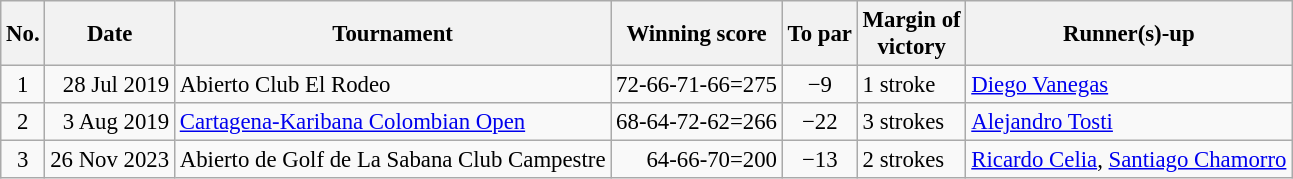<table class="wikitable" style="font-size:95%;">
<tr>
<th>No.</th>
<th>Date</th>
<th>Tournament</th>
<th>Winning score</th>
<th>To par</th>
<th>Margin of<br>victory</th>
<th>Runner(s)-up</th>
</tr>
<tr>
<td align=center>1</td>
<td align=right>28 Jul 2019</td>
<td>Abierto Club El Rodeo</td>
<td align=right>72-66-71-66=275</td>
<td align=center>−9</td>
<td>1 stroke</td>
<td> <a href='#'>Diego Vanegas</a></td>
</tr>
<tr>
<td align=center>2</td>
<td align=right>3 Aug 2019</td>
<td><a href='#'>Cartagena-Karibana Colombian Open</a></td>
<td align=right>68-64-72-62=266</td>
<td align=center>−22</td>
<td>3 strokes</td>
<td> <a href='#'>Alejandro Tosti</a></td>
</tr>
<tr>
<td align=center>3</td>
<td align=right>26 Nov 2023</td>
<td>Abierto de Golf de La Sabana Club Campestre</td>
<td align=right>64-66-70=200</td>
<td align=center>−13</td>
<td>2 strokes</td>
<td> <a href='#'>Ricardo Celia</a>,  <a href='#'>Santiago Chamorro</a></td>
</tr>
</table>
